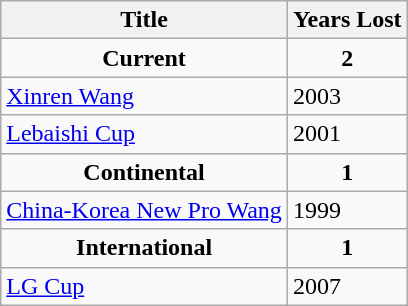<table class="wikitable">
<tr>
<th>Title</th>
<th>Years Lost</th>
</tr>
<tr>
<td align="center"><strong>Current</strong></td>
<td align="center"><strong>2</strong></td>
</tr>
<tr>
<td> <a href='#'>Xinren Wang</a></td>
<td>2003</td>
</tr>
<tr>
<td> <a href='#'>Lebaishi Cup</a></td>
<td>2001</td>
</tr>
<tr>
<td align="center"><strong>Continental</strong></td>
<td align="center"><strong>1</strong></td>
</tr>
<tr>
<td>  <a href='#'>China-Korea New Pro Wang</a></td>
<td>1999</td>
</tr>
<tr>
<td align="center"><strong>International</strong></td>
<td align="center"><strong>1</strong></td>
</tr>
<tr>
<td>    <a href='#'>LG Cup</a></td>
<td>2007</td>
</tr>
</table>
